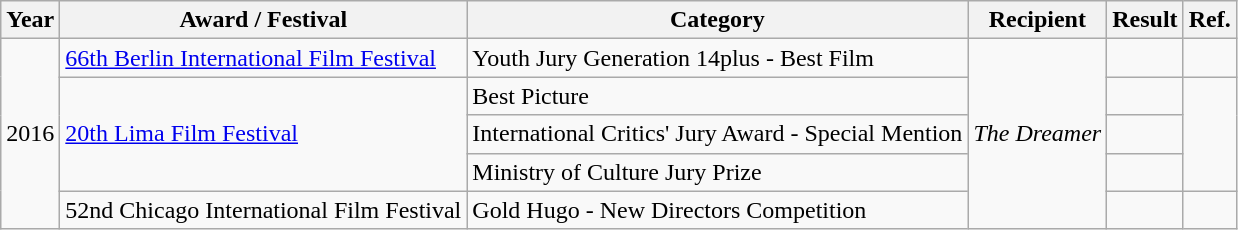<table class="wikitable">
<tr>
<th>Year</th>
<th>Award / Festival</th>
<th>Category</th>
<th>Recipient</th>
<th>Result</th>
<th>Ref.</th>
</tr>
<tr>
<td rowspan="5">2016</td>
<td><a href='#'>66th Berlin International Film Festival</a></td>
<td>Youth Jury Generation 14plus - Best Film</td>
<td rowspan="5"><em>The Dreamer</em></td>
<td></td>
<td></td>
</tr>
<tr>
<td rowspan="3"><a href='#'>20th Lima Film Festival</a></td>
<td>Best Picture</td>
<td></td>
<td rowspan="3"></td>
</tr>
<tr>
<td>International Critics' Jury Award - Special Mention</td>
<td></td>
</tr>
<tr>
<td>Ministry of Culture Jury Prize</td>
<td></td>
</tr>
<tr>
<td>52nd Chicago International Film Festival</td>
<td>Gold Hugo - New Directors Competition</td>
<td></td>
<td></td>
</tr>
</table>
